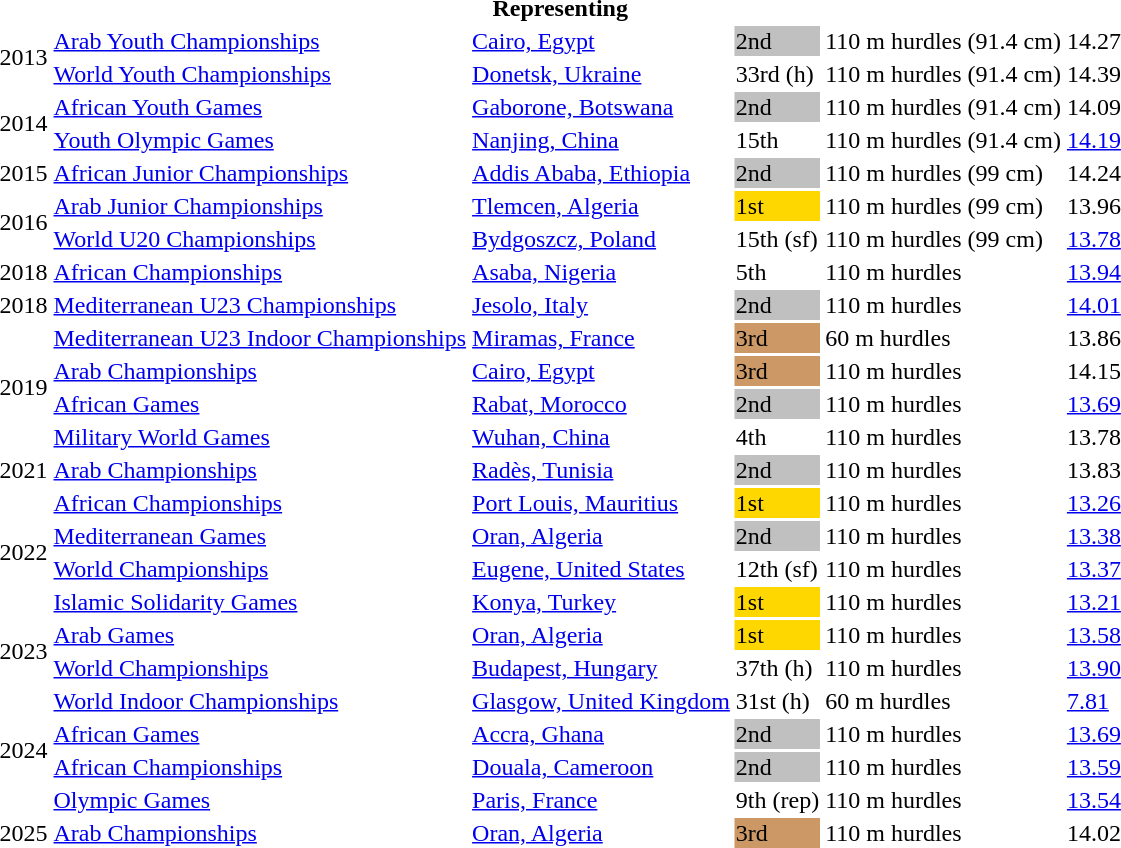<table>
<tr>
<th colspan="6">Representing </th>
</tr>
<tr>
<td rowspan=2>2013</td>
<td><a href='#'>Arab Youth Championships</a></td>
<td><a href='#'>Cairo, Egypt</a></td>
<td bgcolor=silver>2nd</td>
<td>110 m hurdles (91.4 cm)</td>
<td>14.27</td>
</tr>
<tr>
<td><a href='#'>World Youth Championships</a></td>
<td><a href='#'>Donetsk, Ukraine</a></td>
<td>33rd (h)</td>
<td>110 m hurdles (91.4 cm)</td>
<td>14.39</td>
</tr>
<tr>
<td rowspan=2>2014</td>
<td><a href='#'>African Youth Games</a></td>
<td><a href='#'>Gaborone, Botswana</a></td>
<td bgcolor=silver>2nd</td>
<td>110 m hurdles (91.4 cm)</td>
<td>14.09</td>
</tr>
<tr>
<td><a href='#'>Youth Olympic Games</a></td>
<td><a href='#'>Nanjing, China</a></td>
<td>15th</td>
<td>110 m hurdles (91.4 cm)</td>
<td><a href='#'>14.19</a></td>
</tr>
<tr>
<td>2015</td>
<td><a href='#'>African Junior Championships</a></td>
<td><a href='#'>Addis Ababa, Ethiopia</a></td>
<td bgcolor=silver>2nd</td>
<td>110 m hurdles (99 cm)</td>
<td>14.24</td>
</tr>
<tr>
<td rowspan=2>2016</td>
<td><a href='#'>Arab Junior Championships</a></td>
<td><a href='#'>Tlemcen, Algeria</a></td>
<td bgcolor=gold>1st</td>
<td>110 m hurdles (99 cm)</td>
<td>13.96</td>
</tr>
<tr>
<td><a href='#'>World U20 Championships</a></td>
<td><a href='#'>Bydgoszcz, Poland</a></td>
<td>15th (sf)</td>
<td>110 m hurdles (99 cm)</td>
<td><a href='#'>13.78</a></td>
</tr>
<tr>
<td>2018</td>
<td><a href='#'>African Championships</a></td>
<td><a href='#'>Asaba, Nigeria</a></td>
<td>5th</td>
<td>110 m hurdles</td>
<td><a href='#'>13.94</a></td>
</tr>
<tr>
<td>2018</td>
<td><a href='#'>Mediterranean U23 Championships</a></td>
<td><a href='#'>Jesolo, Italy</a></td>
<td bgcolor=silver>2nd</td>
<td>110 m hurdles</td>
<td><a href='#'>14.01</a></td>
</tr>
<tr>
<td rowspan=4>2019</td>
<td><a href='#'>Mediterranean U23 Indoor Championships</a></td>
<td><a href='#'>Miramas, France</a></td>
<td bgcolor=cc9966>3rd</td>
<td>60 m hurdles</td>
<td>13.86</td>
</tr>
<tr>
<td><a href='#'>Arab Championships</a></td>
<td><a href='#'>Cairo, Egypt</a></td>
<td bgcolor=cc9966>3rd</td>
<td>110 m hurdles</td>
<td>14.15</td>
</tr>
<tr>
<td><a href='#'>African Games</a></td>
<td><a href='#'>Rabat, Morocco</a></td>
<td bgcolor=silver>2nd</td>
<td>110 m hurdles</td>
<td><a href='#'>13.69</a></td>
</tr>
<tr>
<td><a href='#'>Military World Games</a></td>
<td><a href='#'>Wuhan, China</a></td>
<td>4th</td>
<td>110 m hurdles</td>
<td>13.78</td>
</tr>
<tr>
<td>2021</td>
<td><a href='#'>Arab Championships</a></td>
<td><a href='#'>Radès, Tunisia</a></td>
<td bgcolor=silver>2nd</td>
<td>110 m hurdles</td>
<td>13.83</td>
</tr>
<tr>
<td rowspan=4>2022</td>
<td><a href='#'>African Championships</a></td>
<td><a href='#'>Port Louis, Mauritius</a></td>
<td bgcolor=gold>1st</td>
<td>110 m hurdles</td>
<td><a href='#'>13.26</a></td>
</tr>
<tr>
<td><a href='#'>Mediterranean Games</a></td>
<td><a href='#'>Oran, Algeria</a></td>
<td bgcolor=silver>2nd</td>
<td>110 m hurdles</td>
<td><a href='#'>13.38</a></td>
</tr>
<tr>
<td><a href='#'>World Championships</a></td>
<td><a href='#'>Eugene, United States</a></td>
<td>12th (sf)</td>
<td>110 m hurdles</td>
<td><a href='#'>13.37</a></td>
</tr>
<tr>
<td><a href='#'>Islamic Solidarity Games</a></td>
<td><a href='#'>Konya, Turkey</a></td>
<td bgcolor=gold>1st</td>
<td>110 m hurdles</td>
<td><a href='#'>13.21</a></td>
</tr>
<tr>
<td rowspan=2>2023</td>
<td><a href='#'>Arab Games</a></td>
<td><a href='#'>Oran, Algeria</a></td>
<td bgcolor=gold>1st</td>
<td>110 m hurdles</td>
<td><a href='#'>13.58</a></td>
</tr>
<tr>
<td><a href='#'>World Championships</a></td>
<td><a href='#'>Budapest, Hungary</a></td>
<td>37th (h)</td>
<td>110 m hurdles</td>
<td><a href='#'>13.90</a></td>
</tr>
<tr>
<td rowspan=4>2024</td>
<td><a href='#'>World Indoor Championships</a></td>
<td><a href='#'>Glasgow, United Kingdom</a></td>
<td>31st (h)</td>
<td>60 m hurdles</td>
<td><a href='#'>7.81</a></td>
</tr>
<tr>
<td><a href='#'>African Games</a></td>
<td><a href='#'>Accra, Ghana</a></td>
<td bgcolor=silver>2nd</td>
<td>110 m hurdles</td>
<td><a href='#'>13.69</a></td>
</tr>
<tr>
<td><a href='#'>African Championships</a></td>
<td><a href='#'>Douala, Cameroon</a></td>
<td bgcolor=silver>2nd</td>
<td>110 m hurdles</td>
<td><a href='#'>13.59</a></td>
</tr>
<tr>
<td><a href='#'>Olympic Games</a></td>
<td><a href='#'>Paris, France</a></td>
<td>9th (rep)</td>
<td>110 m hurdles</td>
<td><a href='#'>13.54</a></td>
</tr>
<tr>
<td>2025</td>
<td><a href='#'>Arab Championships</a></td>
<td><a href='#'>Oran, Algeria</a></td>
<td bgcolor=cc9966>3rd</td>
<td>110 m hurdles</td>
<td>14.02</td>
</tr>
</table>
